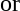<table>
<tr>
<td><br><table>
<tr>
<td style="line-height:1em; font-size:2em"></td>
<td style="line-height:1em; font-size:0.8em; color:green"></td>
</tr>
<tr>
<td style="line-height:1em; font-size:2em"></td>
<td style="line-height:1em; font-size:0.8em; color:green"></td>
</tr>
</table>
</td>
<td style="padding:0 1.5em">or</td>
<td><br><table>
<tr>
<td style="line-height:1em; font-size:0.8em; color:green; text-align:center"></td>
<td style="line-height:1em; font-size:0.8em; color:green; text-align:center"></td>
</tr>
<tr>
<td style="line-height:1em; font-size:2em"></td>
<td style="line-height:1em; font-size:2em"></td>
</tr>
</table>
</td>
</tr>
</table>
